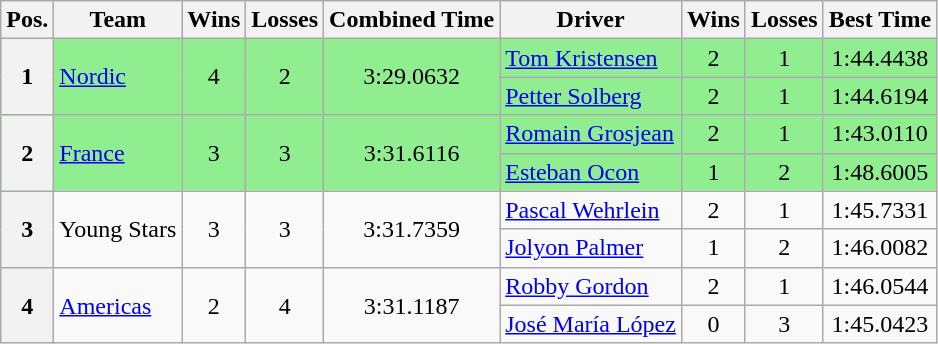<table class="wikitable">
<tr>
<th>Pos.</th>
<th>Team</th>
<th>Wins</th>
<th>Losses</th>
<th>Combined Time</th>
<th>Driver</th>
<th>Wins</th>
<th>Losses</th>
<th>Best Time</th>
</tr>
<tr style="background:lightgreen;">
<th rowspan=2>1</th>
<td rowspan=2> <a href='#'>Nordic</a></td>
<td rowspan="2" style="text-align:center;">4</td>
<td rowspan="2" style="text-align:center;">2</td>
<td rowspan="2" style="text-align:center;">3:29.0632</td>
<td> <a href='#'>Tom Kristensen</a></td>
<td style="text-align:center;">2</td>
<td style="text-align:center;">1</td>
<td style="text-align:center;">1:44.4438</td>
</tr>
<tr style="background:lightgreen;">
<td> <a href='#'>Petter Solberg</a></td>
<td style="text-align:center;">2</td>
<td style="text-align:center;">1</td>
<td style="text-align:center;">1:44.6194</td>
</tr>
<tr style="background:lightgreen;">
<th rowspan=2>2</th>
<td rowspan=2> <a href='#'>France</a></td>
<td rowspan="2" style="text-align:center;">3</td>
<td rowspan="2" style="text-align:center;">3</td>
<td rowspan="2" style="text-align:center;">3:31.6116</td>
<td> <a href='#'>Romain Grosjean</a></td>
<td style="text-align:center;">2</td>
<td style="text-align:center;">1</td>
<td style="text-align:center;">1:43.0110</td>
</tr>
<tr style="background:lightgreen;">
<td> <a href='#'>Esteban Ocon</a></td>
<td style="text-align:center;">1</td>
<td style="text-align:center;">2</td>
<td style="text-align:center;">1:48.6005</td>
</tr>
<tr>
<th rowspan=2>3</th>
<td rowspan=2> Young Stars</td>
<td rowspan="2" style="text-align:center;">3</td>
<td rowspan="2" style="text-align:center;">3</td>
<td rowspan="2" style="text-align:center;">3:31.7359</td>
<td> <a href='#'>Pascal Wehrlein</a></td>
<td style="text-align:center;">2</td>
<td style="text-align:center;">1</td>
<td style="text-align:center;">1:45.7331</td>
</tr>
<tr>
<td> <a href='#'>Jolyon Palmer</a></td>
<td style="text-align:center;">1</td>
<td style="text-align:center;">2</td>
<td style="text-align:center;">1:46.0082</td>
</tr>
<tr>
<th rowspan=2>4</th>
<td rowspan=2> <a href='#'>Americas</a></td>
<td rowspan="2" style="text-align:center;">2</td>
<td rowspan="2" style="text-align:center;">4</td>
<td rowspan="2" style="text-align:center;">3:31.1187</td>
<td> <a href='#'>Robby Gordon</a></td>
<td style="text-align:center;">2</td>
<td style="text-align:center;">1</td>
<td style="text-align:center;">1:46.0544</td>
</tr>
<tr>
<td> <a href='#'>José María López</a></td>
<td style="text-align:center;">0</td>
<td style="text-align:center;">3</td>
<td style="text-align:center;">1:45.0423</td>
</tr>
</table>
